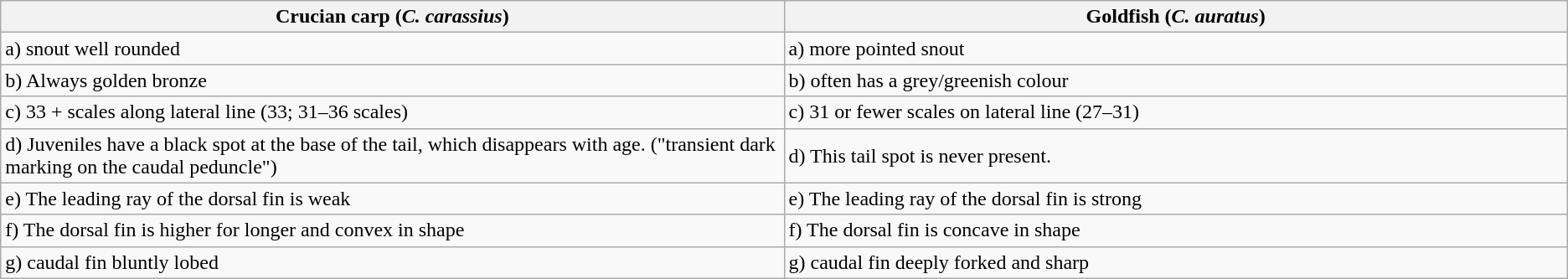<table class="wikitable">
<tr>
<th width=30%>Crucian carp (<em>C. carassius</em>)</th>
<th width=30%>Goldfish (<em>C. auratus</em>)</th>
</tr>
<tr>
<td>a) snout well rounded</td>
<td>a) more pointed snout</td>
</tr>
<tr>
<td>b) Always golden bronze</td>
<td>b) often has a grey/greenish colour</td>
</tr>
<tr>
<td>c) 33 + scales along lateral line (33; 31–36 scales)</td>
<td>c) 31 or fewer scales on lateral line (27–31)</td>
</tr>
<tr>
<td>d) Juveniles have a black spot at the base of the tail, which disappears with age. ("transient dark marking on the caudal peduncle")</td>
<td>d) This tail spot is never present.</td>
</tr>
<tr>
<td>e) The leading ray of the dorsal fin is weak</td>
<td>e) The leading ray of the dorsal fin is strong</td>
</tr>
<tr>
<td>f) The dorsal fin is higher for longer and convex in shape</td>
<td>f) The dorsal fin is concave in shape</td>
</tr>
<tr>
<td>g) caudal fin bluntly lobed</td>
<td>g) caudal fin deeply forked and sharp</td>
</tr>
</table>
